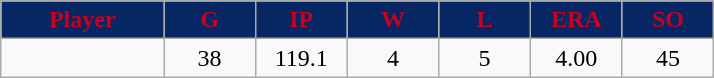<table class="wikitable sortable">
<tr>
<th style="background:#072764;color:#c6011f;" width="16%">Player</th>
<th style="background:#072764;color:#c6011f;" width="9%">G</th>
<th style="background:#072764;color:#c6011f;" width="9%">IP</th>
<th style="background:#072764;color:#c6011f;" width="9%">W</th>
<th style="background:#072764;color:#c6011f;" width="9%">L</th>
<th style="background:#072764;color:#c6011f;" width="9%">ERA</th>
<th style="background:#072764;color:#c6011f;" width="9%">SO</th>
</tr>
<tr align="center">
<td></td>
<td>38</td>
<td>119.1</td>
<td>4</td>
<td>5</td>
<td>4.00</td>
<td>45</td>
</tr>
</table>
